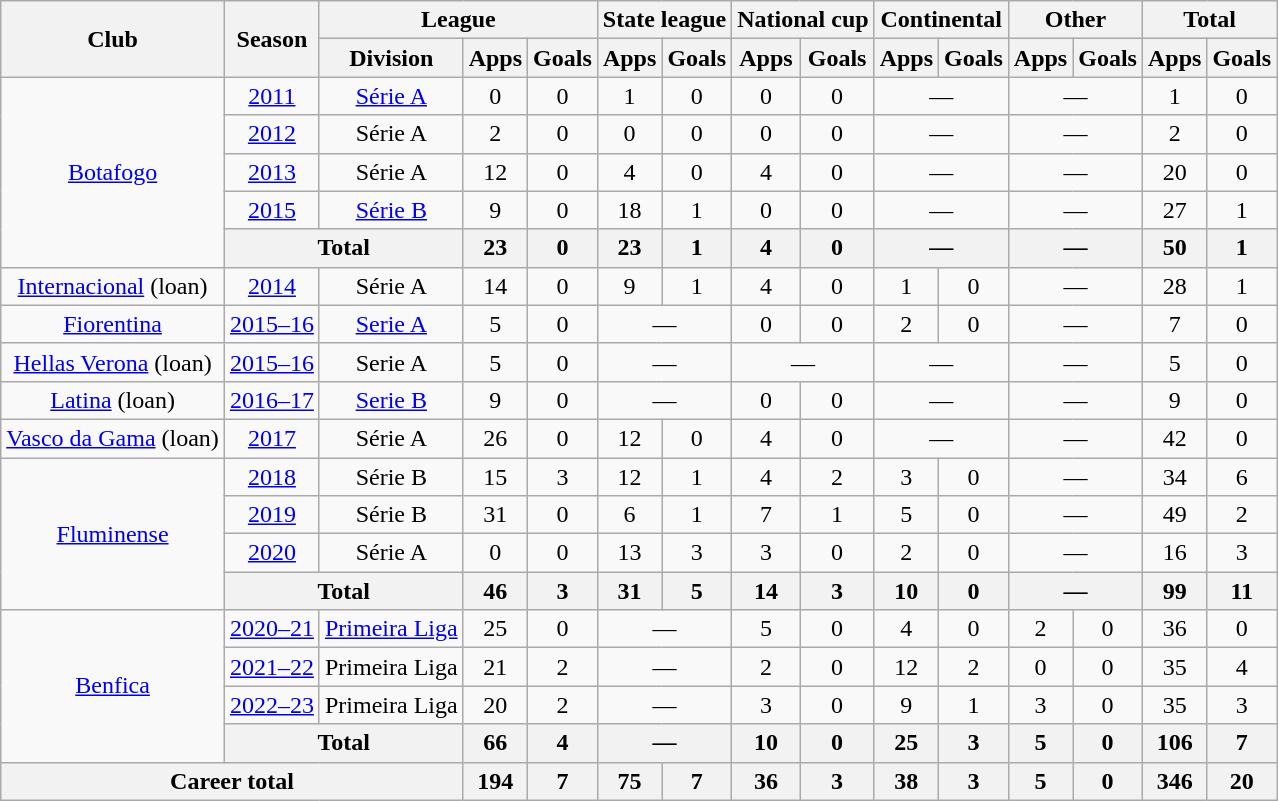<table class="wikitable" style="text-align: center;">
<tr>
<th rowspan="2">Club</th>
<th rowspan="2">Season</th>
<th colspan="3">League</th>
<th colspan="2">State league</th>
<th colspan="2">National cup</th>
<th colspan="2">Continental</th>
<th colspan="2">Other</th>
<th colspan="2">Total</th>
</tr>
<tr>
<th>Division</th>
<th>Apps</th>
<th>Goals</th>
<th>Apps</th>
<th>Goals</th>
<th>Apps</th>
<th>Goals</th>
<th>Apps</th>
<th>Goals</th>
<th>Apps</th>
<th>Goals</th>
<th>Apps</th>
<th>Goals</th>
</tr>
<tr>
<td rowspan="5"><a href='#'>Botafogo</a></td>
<td><a href='#'>2011</a></td>
<td><a href='#'>Série A</a></td>
<td>0</td>
<td>0</td>
<td>1</td>
<td>0</td>
<td>0</td>
<td>0</td>
<td colspan="2">—</td>
<td colspan="2">—</td>
<td>1</td>
<td>0</td>
</tr>
<tr>
<td><a href='#'>2012</a></td>
<td>Série A</td>
<td>2</td>
<td>0</td>
<td>0</td>
<td>0</td>
<td>0</td>
<td>0</td>
<td colspan="2">—</td>
<td colspan="2">—</td>
<td>2</td>
<td>0</td>
</tr>
<tr>
<td><a href='#'>2013</a></td>
<td>Série A</td>
<td>12</td>
<td>0</td>
<td>4</td>
<td>0</td>
<td>4</td>
<td>0</td>
<td colspan="2">—</td>
<td colspan="2">—</td>
<td>20</td>
<td>0</td>
</tr>
<tr>
<td><a href='#'>2015</a></td>
<td><a href='#'>Série B</a></td>
<td>9</td>
<td>0</td>
<td>18</td>
<td>1</td>
<td>0</td>
<td>0</td>
<td colspan="2">—</td>
<td colspan="2">—</td>
<td>27</td>
<td>1</td>
</tr>
<tr>
<th colspan="2">Total</th>
<th>23</th>
<th>0</th>
<th>23</th>
<th>1</th>
<th>4</th>
<th>0</th>
<th colspan="2">—</th>
<th colspan="2">—</th>
<th>50</th>
<th>1</th>
</tr>
<tr>
<td><a href='#'>Internacional</a> (loan)</td>
<td><a href='#'>2014</a></td>
<td>Série A</td>
<td>14</td>
<td>0</td>
<td>9</td>
<td>1</td>
<td>4</td>
<td>0</td>
<td>1</td>
<td>0</td>
<td colspan="2">—</td>
<td>28</td>
<td>1</td>
</tr>
<tr>
<td><a href='#'>Fiorentina</a></td>
<td><a href='#'>2015–16</a></td>
<td><a href='#'>Serie A</a></td>
<td>5</td>
<td>0</td>
<td colspan="2">—</td>
<td>0</td>
<td>0</td>
<td>2</td>
<td>0</td>
<td colspan="2">—</td>
<td>7</td>
<td>0</td>
</tr>
<tr>
<td><a href='#'>Hellas Verona</a> (loan)</td>
<td><a href='#'>2015–16</a></td>
<td>Serie A</td>
<td>5</td>
<td>0</td>
<td colspan="2">—</td>
<td colspan="2">—</td>
<td colspan="2">—</td>
<td colspan="2">—</td>
<td>5</td>
<td>0</td>
</tr>
<tr>
<td><a href='#'>Latina</a> (loan)</td>
<td><a href='#'>2016–17</a></td>
<td><a href='#'>Serie B</a></td>
<td>9</td>
<td>0</td>
<td colspan="2">—</td>
<td>0</td>
<td>0</td>
<td colspan="2">—</td>
<td colspan="2">—</td>
<td>9</td>
<td>0</td>
</tr>
<tr>
<td><a href='#'>Vasco da Gama</a> (loan)</td>
<td><a href='#'>2017</a></td>
<td>Série A</td>
<td>26</td>
<td>0</td>
<td>12</td>
<td>0</td>
<td>4</td>
<td>0</td>
<td colspan="2">—</td>
<td colspan="2">—</td>
<td>42</td>
<td>0</td>
</tr>
<tr>
<td rowspan="4"><a href='#'>Fluminense</a></td>
<td><a href='#'>2018</a></td>
<td>Série B</td>
<td>15</td>
<td>3</td>
<td>12</td>
<td>1</td>
<td>4</td>
<td>2</td>
<td>3</td>
<td>0</td>
<td colspan="2">—</td>
<td>34</td>
<td>6</td>
</tr>
<tr>
<td><a href='#'>2019</a></td>
<td>Série B</td>
<td>31</td>
<td>0</td>
<td>6</td>
<td>1</td>
<td>7</td>
<td>1</td>
<td>5</td>
<td>0</td>
<td colspan="2">—</td>
<td>49</td>
<td>2</td>
</tr>
<tr>
<td><a href='#'>2020</a></td>
<td>Série A</td>
<td>0</td>
<td>0</td>
<td>13</td>
<td>3</td>
<td>3</td>
<td>0</td>
<td>2</td>
<td>0</td>
<td colspan="2">—</td>
<td>16</td>
<td>3</td>
</tr>
<tr>
<th colspan="2">Total</th>
<th>46</th>
<th>3</th>
<th>31</th>
<th>5</th>
<th>14</th>
<th>3</th>
<th>10</th>
<th>0</th>
<th colspan="2">—</th>
<th>99</th>
<th>11</th>
</tr>
<tr>
<td rowspan="4"><a href='#'>Benfica</a></td>
<td><a href='#'>2020–21</a></td>
<td><a href='#'>Primeira Liga</a></td>
<td>25</td>
<td>0</td>
<td colspan="2">—</td>
<td>5</td>
<td>0</td>
<td>4</td>
<td>0</td>
<td>2</td>
<td>0</td>
<td>36</td>
<td>0</td>
</tr>
<tr>
<td><a href='#'>2021–22</a></td>
<td>Primeira Liga</td>
<td>21</td>
<td>2</td>
<td colspan="2">—</td>
<td>2</td>
<td>0</td>
<td>12</td>
<td>2</td>
<td>0</td>
<td>0</td>
<td>35</td>
<td>4</td>
</tr>
<tr>
<td><a href='#'>2022–23</a></td>
<td>Primeira Liga</td>
<td>20</td>
<td>2</td>
<td colspan="2">—</td>
<td>3</td>
<td>0</td>
<td>9</td>
<td>1</td>
<td>3</td>
<td>0</td>
<td>35</td>
<td>3</td>
</tr>
<tr>
<th colspan="2">Total</th>
<th>66</th>
<th>4</th>
<th colspan="2">—</th>
<th>10</th>
<th>0</th>
<th>25</th>
<th>3</th>
<th>5</th>
<th>0</th>
<th>106</th>
<th>7</th>
</tr>
<tr>
<th colspan="3">Career total</th>
<th>194</th>
<th>7</th>
<th>75</th>
<th>7</th>
<th>36</th>
<th>3</th>
<th>38</th>
<th>3</th>
<th>5</th>
<th>0</th>
<th>346</th>
<th>20</th>
</tr>
</table>
